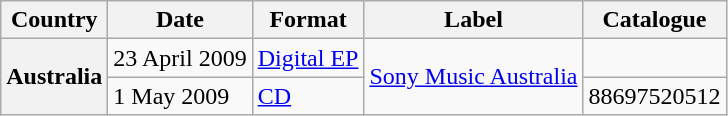<table class="wikitable plainrowheaders">
<tr>
<th scope="col">Country</th>
<th scope="col">Date</th>
<th scope="col">Format</th>
<th scope="col">Label</th>
<th scope="col">Catalogue</th>
</tr>
<tr>
<th scope="row" rowspan="2">Australia</th>
<td>23 April 2009</td>
<td><a href='#'>Digital EP</a></td>
<td rowspan="2"><a href='#'>Sony Music Australia</a></td>
<td></td>
</tr>
<tr>
<td>1 May 2009</td>
<td><a href='#'>CD</a></td>
<td>88697520512</td>
</tr>
</table>
